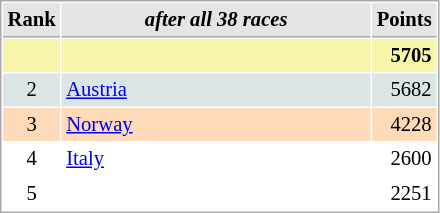<table cellspacing="1" cellpadding="3" style="border:1px solid #aaa; font-size:86%;">
<tr style="background:#e4e4e4;">
<th style="border-bottom:1px solid #aaa; width:10px;">Rank</th>
<th style="border-bottom:1px solid #aaa; width:200px; white-space:nowrap;"><em>after all 38 races</em></th>
<th style="border-bottom:1px solid #aaa; width:20px;">Points</th>
</tr>
<tr style="background:#f7f6a8;">
<td style="text-align:center;"></td>
<td><strong>  </strong></td>
<td align="right"><strong>5705</strong></td>
</tr>
<tr style="background:#dce5e5;">
<td style="text-align:center;">2</td>
<td> <a href='#'>Austria</a></td>
<td align="right">5682</td>
</tr>
<tr style="background:#ffdab9;">
<td style="text-align:center;">3</td>
<td> <a href='#'>Norway</a></td>
<td align="right">4228</td>
</tr>
<tr>
<td style="text-align:center;">4</td>
<td> <a href='#'>Italy</a></td>
<td align="right">2600</td>
</tr>
<tr>
<td style="text-align:center;">5</td>
<td></td>
<td align="right">2251</td>
</tr>
</table>
